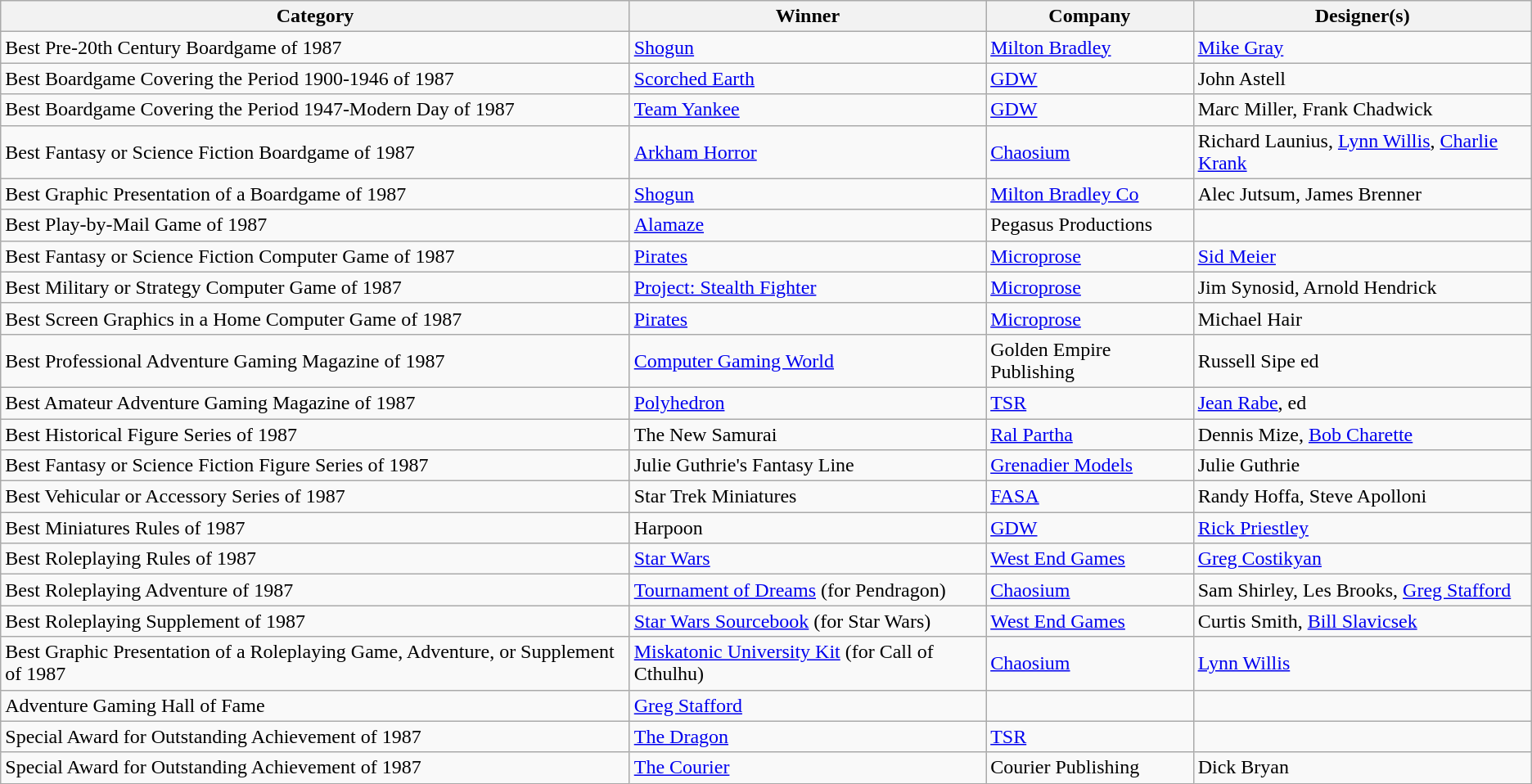<table class="wikitable">
<tr>
<th>Category</th>
<th>Winner</th>
<th>Company</th>
<th>Designer(s)</th>
</tr>
<tr>
<td>Best Pre-20th Century Boardgame of 1987</td>
<td><a href='#'>Shogun</a></td>
<td><a href='#'>Milton Bradley</a></td>
<td><a href='#'>Mike Gray</a></td>
</tr>
<tr>
<td>Best Boardgame Covering the Period 1900-1946 of 1987</td>
<td><a href='#'>Scorched Earth</a></td>
<td><a href='#'>GDW</a></td>
<td>John Astell</td>
</tr>
<tr>
<td>Best Boardgame Covering the Period 1947-Modern Day of 1987</td>
<td><a href='#'>Team Yankee</a></td>
<td><a href='#'>GDW</a></td>
<td>Marc Miller, Frank Chadwick</td>
</tr>
<tr>
<td>Best Fantasy or Science Fiction Boardgame of 1987</td>
<td><a href='#'>Arkham Horror</a></td>
<td><a href='#'>Chaosium</a></td>
<td>Richard Launius, <a href='#'>Lynn Willis</a>, <a href='#'>Charlie Krank</a></td>
</tr>
<tr>
<td>Best Graphic Presentation of a Boardgame of 1987</td>
<td><a href='#'>Shogun</a></td>
<td><a href='#'>Milton Bradley Co</a></td>
<td>Alec Jutsum, James Brenner</td>
</tr>
<tr>
<td>Best Play-by-Mail Game of 1987</td>
<td><a href='#'>Alamaze</a></td>
<td>Pegasus Productions</td>
<td></td>
</tr>
<tr>
<td>Best Fantasy or Science Fiction Computer Game of 1987</td>
<td><a href='#'>Pirates</a></td>
<td><a href='#'>Microprose</a></td>
<td><a href='#'>Sid Meier</a></td>
</tr>
<tr>
<td>Best Military or Strategy Computer Game of 1987</td>
<td><a href='#'>Project: Stealth Fighter</a></td>
<td><a href='#'>Microprose</a></td>
<td>Jim Synosid, Arnold Hendrick</td>
</tr>
<tr>
<td>Best Screen Graphics in a Home Computer Game of 1987</td>
<td><a href='#'>Pirates</a></td>
<td><a href='#'>Microprose</a></td>
<td>Michael Hair</td>
</tr>
<tr>
<td>Best Professional Adventure Gaming Magazine of 1987</td>
<td><a href='#'>Computer Gaming World</a></td>
<td>Golden Empire Publishing</td>
<td>Russell Sipe ed</td>
</tr>
<tr>
<td>Best Amateur Adventure Gaming Magazine of 1987</td>
<td><a href='#'>Polyhedron</a></td>
<td><a href='#'>TSR</a></td>
<td><a href='#'>Jean Rabe</a>, ed</td>
</tr>
<tr>
<td>Best Historical Figure Series of 1987</td>
<td>The New Samurai</td>
<td><a href='#'>Ral Partha</a></td>
<td>Dennis Mize, <a href='#'>Bob Charette</a></td>
</tr>
<tr>
<td>Best Fantasy or Science Fiction Figure Series of 1987</td>
<td>Julie Guthrie's Fantasy Line</td>
<td><a href='#'>Grenadier Models</a></td>
<td>Julie Guthrie</td>
</tr>
<tr>
<td>Best Vehicular or Accessory Series of 1987</td>
<td>Star Trek Miniatures</td>
<td><a href='#'>FASA</a></td>
<td>Randy Hoffa, Steve Apolloni</td>
</tr>
<tr>
<td>Best Miniatures Rules of 1987</td>
<td>Harpoon</td>
<td><a href='#'>GDW</a></td>
<td><a href='#'>Rick Priestley</a></td>
</tr>
<tr>
<td>Best Roleplaying Rules of 1987</td>
<td><a href='#'>Star Wars</a></td>
<td><a href='#'>West End Games</a></td>
<td><a href='#'>Greg Costikyan</a></td>
</tr>
<tr>
<td>Best Roleplaying Adventure of 1987</td>
<td><a href='#'>Tournament of Dreams</a> (for Pendragon)</td>
<td><a href='#'>Chaosium</a></td>
<td>Sam Shirley, Les Brooks, <a href='#'>Greg Stafford</a></td>
</tr>
<tr>
<td>Best Roleplaying Supplement of 1987</td>
<td><a href='#'>Star Wars Sourcebook</a> (for Star Wars)</td>
<td><a href='#'>West End Games</a></td>
<td>Curtis Smith, <a href='#'>Bill Slavicsek</a></td>
</tr>
<tr>
<td>Best Graphic Presentation of a Roleplaying Game, Adventure, or Supplement of 1987</td>
<td><a href='#'>Miskatonic University Kit</a> (for Call of Cthulhu)</td>
<td><a href='#'>Chaosium</a></td>
<td><a href='#'>Lynn Willis</a></td>
</tr>
<tr>
<td>Adventure Gaming Hall of Fame</td>
<td><a href='#'>Greg Stafford</a></td>
<td></td>
<td></td>
</tr>
<tr>
<td>Special Award for Outstanding Achievement of 1987</td>
<td><a href='#'>The Dragon</a></td>
<td><a href='#'>TSR</a></td>
<td></td>
</tr>
<tr>
<td>Special Award for Outstanding Achievement of 1987</td>
<td><a href='#'>The Courier</a></td>
<td>Courier Publishing</td>
<td>Dick Bryan</td>
</tr>
</table>
